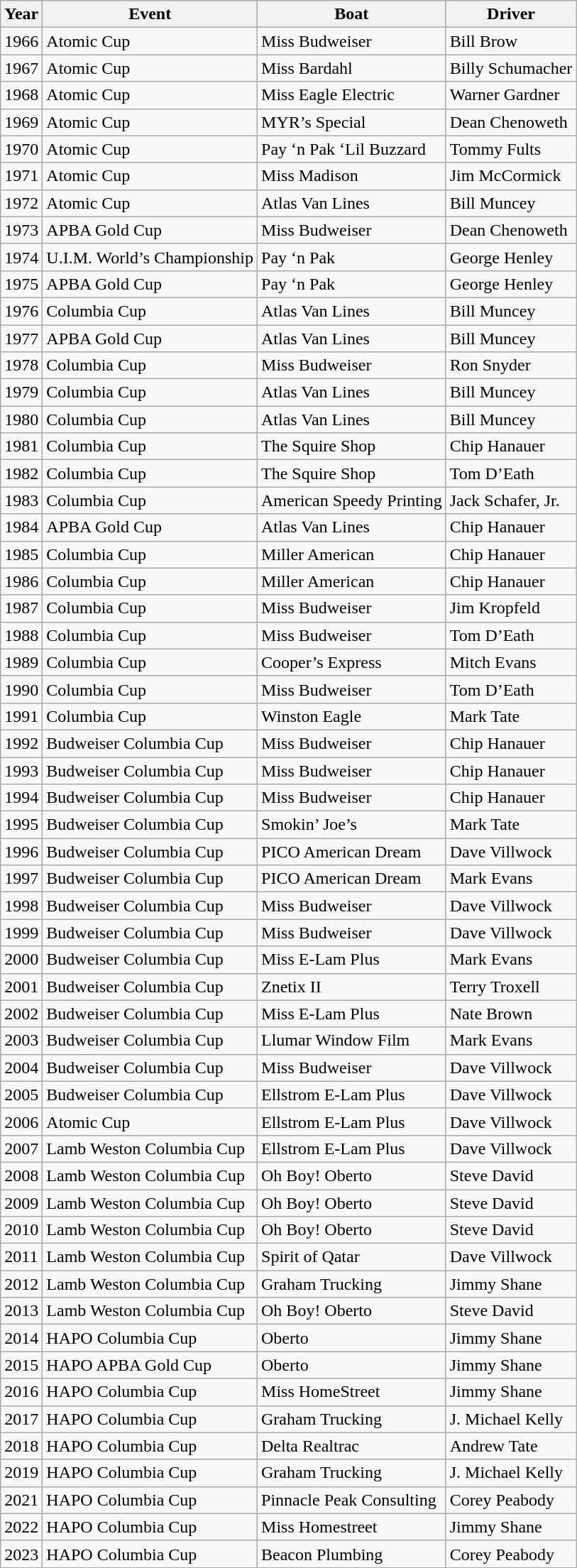<table class="wikitable">
<tr>
<th>Year</th>
<th>Event</th>
<th>Boat</th>
<th>Driver</th>
</tr>
<tr>
<td>1966</td>
<td>Atomic Cup</td>
<td>Miss Budweiser</td>
<td>Bill Brow</td>
</tr>
<tr>
<td>1967</td>
<td>Atomic Cup</td>
<td>Miss Bardahl</td>
<td>Billy Schumacher</td>
</tr>
<tr>
<td>1968</td>
<td>Atomic Cup</td>
<td>Miss Eagle Electric</td>
<td>Warner Gardner</td>
</tr>
<tr>
<td>1969</td>
<td>Atomic Cup</td>
<td>MYR’s Special</td>
<td>Dean Chenoweth</td>
</tr>
<tr>
<td>1970</td>
<td>Atomic Cup</td>
<td>Pay ‘n Pak ‘Lil Buzzard</td>
<td>Tommy Fults</td>
</tr>
<tr>
<td>1971</td>
<td>Atomic Cup</td>
<td>Miss Madison</td>
<td>Jim McCormick</td>
</tr>
<tr>
<td>1972</td>
<td>Atomic Cup</td>
<td>Atlas Van Lines</td>
<td>Bill Muncey</td>
</tr>
<tr>
<td>1973</td>
<td>APBA Gold Cup</td>
<td>Miss Budweiser</td>
<td>Dean Chenoweth</td>
</tr>
<tr>
<td>1974</td>
<td>U.I.M. World’s Championship</td>
<td>Pay ‘n Pak</td>
<td>George Henley</td>
</tr>
<tr>
<td>1975</td>
<td>APBA Gold Cup</td>
<td>Pay ‘n Pak</td>
<td>George Henley</td>
</tr>
<tr>
<td>1976</td>
<td>Columbia Cup</td>
<td>Atlas Van Lines</td>
<td>Bill Muncey</td>
</tr>
<tr>
<td>1977</td>
<td>APBA Gold Cup</td>
<td>Atlas Van Lines</td>
<td>Bill Muncey</td>
</tr>
<tr>
<td>1978</td>
<td>Columbia Cup</td>
<td>Miss Budweiser</td>
<td>Ron Snyder</td>
</tr>
<tr>
<td>1979</td>
<td>Columbia Cup</td>
<td>Atlas Van Lines</td>
<td>Bill Muncey</td>
</tr>
<tr>
<td>1980</td>
<td>Columbia Cup</td>
<td>Atlas Van Lines</td>
<td>Bill Muncey</td>
</tr>
<tr>
<td>1981</td>
<td>Columbia Cup</td>
<td>The Squire Shop</td>
<td>Chip Hanauer</td>
</tr>
<tr>
<td>1982</td>
<td>Columbia Cup</td>
<td>The Squire Shop</td>
<td>Tom D’Eath</td>
</tr>
<tr>
<td>1983</td>
<td>Columbia Cup</td>
<td>American Speedy Printing</td>
<td>Jack Schafer, Jr.</td>
</tr>
<tr>
<td>1984</td>
<td>APBA Gold Cup</td>
<td>Atlas Van Lines</td>
<td>Chip Hanauer</td>
</tr>
<tr>
<td>1985</td>
<td>Columbia Cup</td>
<td>Miller American</td>
<td>Chip Hanauer</td>
</tr>
<tr>
<td>1986</td>
<td>Columbia Cup</td>
<td>Miller American</td>
<td>Chip Hanauer</td>
</tr>
<tr>
<td>1987</td>
<td>Columbia Cup</td>
<td>Miss Budweiser</td>
<td>Jim Kropfeld</td>
</tr>
<tr>
<td>1988</td>
<td>Columbia Cup</td>
<td>Miss Budweiser</td>
<td>Tom D’Eath</td>
</tr>
<tr>
<td>1989</td>
<td>Columbia Cup</td>
<td>Cooper’s Express</td>
<td>Mitch Evans</td>
</tr>
<tr>
<td>1990</td>
<td>Columbia Cup</td>
<td>Miss Budweiser</td>
<td>Tom D’Eath</td>
</tr>
<tr>
<td>1991</td>
<td>Columbia Cup</td>
<td>Winston Eagle</td>
<td>Mark Tate</td>
</tr>
<tr>
<td>1992</td>
<td>Budweiser Columbia Cup</td>
<td>Miss Budweiser</td>
<td>Chip Hanauer</td>
</tr>
<tr>
<td>1993</td>
<td>Budweiser Columbia Cup</td>
<td>Miss Budweiser</td>
<td>Chip Hanauer</td>
</tr>
<tr>
<td>1994</td>
<td>Budweiser Columbia Cup</td>
<td>Miss Budweiser</td>
<td>Chip Hanauer</td>
</tr>
<tr>
<td>1995</td>
<td>Budweiser Columbia Cup</td>
<td>Smokin’ Joe’s</td>
<td>Mark Tate</td>
</tr>
<tr>
<td>1996</td>
<td>Budweiser Columbia Cup</td>
<td>PICO American Dream</td>
<td>Dave Villwock</td>
</tr>
<tr>
<td>1997</td>
<td>Budweiser Columbia Cup</td>
<td>PICO American Dream</td>
<td>Mark Evans</td>
</tr>
<tr>
<td>1998</td>
<td>Budweiser Columbia Cup</td>
<td>Miss Budweiser</td>
<td>Dave Villwock</td>
</tr>
<tr>
<td>1999</td>
<td>Budweiser Columbia Cup</td>
<td>Miss Budweiser</td>
<td>Dave Villwock</td>
</tr>
<tr>
<td>2000</td>
<td>Budweiser Columbia Cup</td>
<td>Miss E-Lam Plus</td>
<td>Mark Evans</td>
</tr>
<tr>
<td>2001</td>
<td>Budweiser Columbia Cup</td>
<td>Znetix II</td>
<td>Terry Troxell</td>
</tr>
<tr>
<td>2002</td>
<td>Budweiser Columbia Cup</td>
<td>Miss E-Lam Plus</td>
<td>Nate Brown</td>
</tr>
<tr>
<td>2003</td>
<td>Budweiser Columbia Cup</td>
<td>Llumar Window Film</td>
<td>Mark Evans</td>
</tr>
<tr>
<td>2004</td>
<td>Budweiser Columbia Cup</td>
<td>Miss Budweiser</td>
<td>Dave Villwock</td>
</tr>
<tr>
<td>2005</td>
<td>Budweiser Columbia Cup</td>
<td>Ellstrom E-Lam Plus</td>
<td>Dave Villwock</td>
</tr>
<tr>
<td>2006</td>
<td>Atomic Cup</td>
<td>Ellstrom E-Lam Plus</td>
<td>Dave Villwock</td>
</tr>
<tr>
<td>2007</td>
<td>Lamb Weston Columbia Cup</td>
<td>Ellstrom E-Lam Plus</td>
<td>Dave Villwock</td>
</tr>
<tr>
<td>2008</td>
<td>Lamb Weston Columbia Cup</td>
<td>Oh Boy! Oberto</td>
<td>Steve David</td>
</tr>
<tr>
<td>2009</td>
<td>Lamb Weston Columbia Cup</td>
<td>Oh Boy! Oberto</td>
<td>Steve David</td>
</tr>
<tr>
<td>2010</td>
<td>Lamb Weston Columbia Cup</td>
<td>Oh Boy! Oberto</td>
<td>Steve David</td>
</tr>
<tr>
<td>2011</td>
<td>Lamb Weston Columbia Cup</td>
<td>Spirit of Qatar</td>
<td>Dave Villwock</td>
</tr>
<tr>
<td>2012</td>
<td>Lamb Weston Columbia Cup</td>
<td>Graham Trucking</td>
<td>Jimmy Shane</td>
</tr>
<tr>
<td>2013</td>
<td>Lamb Weston Columbia Cup</td>
<td>Oh Boy! Oberto</td>
<td>Steve David</td>
</tr>
<tr>
<td>2014</td>
<td>HAPO Columbia Cup</td>
<td>Oberto</td>
<td>Jimmy Shane</td>
</tr>
<tr>
<td>2015</td>
<td>HAPO APBA Gold Cup</td>
<td>Oberto</td>
<td>Jimmy Shane</td>
</tr>
<tr>
<td>2016</td>
<td>HAPO Columbia Cup</td>
<td>Miss HomeStreet</td>
<td>Jimmy Shane</td>
</tr>
<tr>
<td>2017</td>
<td>HAPO Columbia Cup</td>
<td>Graham Trucking</td>
<td>J. Michael Kelly</td>
</tr>
<tr>
<td>2018</td>
<td>HAPO Columbia Cup</td>
<td>Delta Realtrac</td>
<td>Andrew Tate</td>
</tr>
<tr>
<td>2019</td>
<td>HAPO Columbia Cup</td>
<td>Graham Trucking</td>
<td>J. Michael Kelly</td>
</tr>
<tr>
<td>2021</td>
<td>HAPO Columbia Cup</td>
<td>Pinnacle Peak Consulting</td>
<td>Corey Peabody</td>
</tr>
<tr>
<td>2022</td>
<td>HAPO Columbia Cup</td>
<td>Miss Homestreet</td>
<td>Jimmy Shane</td>
</tr>
<tr>
<td>2023</td>
<td>HAPO Columbia Cup</td>
<td>Beacon Plumbing</td>
<td>Corey Peabody</td>
</tr>
<tr>
</tr>
</table>
